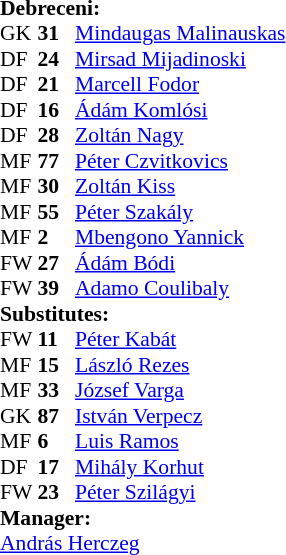<table style="font-size: 90%" cellspacing="0" cellpadding="0">
<tr>
<td colspan="4"><strong>Debreceni:</strong></td>
</tr>
<tr>
<th width="25"></th>
<th width="25"></th>
</tr>
<tr>
<td>GK</td>
<td><strong>31</strong></td>
<td> <a href='#'>Mindaugas Malinauskas</a></td>
</tr>
<tr>
<td>DF</td>
<td><strong>24</strong></td>
<td> <a href='#'>Mirsad Mijadinoski</a></td>
</tr>
<tr>
<td>DF</td>
<td><strong>21</strong></td>
<td> <a href='#'>Marcell Fodor</a></td>
<td></td>
</tr>
<tr>
<td>DF</td>
<td><strong>16</strong></td>
<td> <a href='#'>Ádám Komlósi</a></td>
</tr>
<tr>
<td>DF</td>
<td><strong>28</strong></td>
<td> <a href='#'>Zoltán Nagy</a></td>
</tr>
<tr>
<td>MF</td>
<td><strong>77</strong></td>
<td> <a href='#'>Péter Czvitkovics</a></td>
</tr>
<tr>
<td>MF</td>
<td><strong>30</strong></td>
<td> <a href='#'>Zoltán Kiss</a></td>
</tr>
<tr>
<td>MF</td>
<td><strong>55</strong></td>
<td> <a href='#'>Péter Szakály</a></td>
<td></td>
</tr>
<tr>
<td>MF</td>
<td><strong>2</strong></td>
<td> <a href='#'>Mbengono Yannick</a></td>
<td></td>
</tr>
<tr>
<td>FW</td>
<td><strong>27</strong></td>
<td> <a href='#'>Ádám Bódi</a></td>
<td></td>
</tr>
<tr>
<td>FW</td>
<td><strong>39</strong></td>
<td> <a href='#'>Adamo Coulibaly</a></td>
</tr>
<tr>
<td colspan=4><strong>Substitutes:</strong></td>
</tr>
<tr>
<td>FW</td>
<td><strong>11</strong></td>
<td> <a href='#'>Péter Kabát</a></td>
<td></td>
</tr>
<tr>
<td>MF</td>
<td><strong>15</strong></td>
<td> <a href='#'>László Rezes</a></td>
<td></td>
</tr>
<tr>
<td>MF</td>
<td><strong>33</strong></td>
<td> <a href='#'>József Varga</a></td>
<td></td>
</tr>
<tr>
<td>GK</td>
<td><strong>87</strong></td>
<td> <a href='#'>István Verpecz</a></td>
</tr>
<tr>
<td>MF</td>
<td><strong>6</strong></td>
<td> <a href='#'>Luis Ramos</a></td>
</tr>
<tr>
<td>DF</td>
<td><strong>17</strong></td>
<td> <a href='#'>Mihály Korhut</a></td>
</tr>
<tr>
<td>FW</td>
<td><strong>23</strong></td>
<td> <a href='#'>Péter Szilágyi</a></td>
</tr>
<tr>
<td colspan=4><strong>Manager:</strong></td>
</tr>
<tr>
<td colspan="4"> <a href='#'>András Herczeg</a></td>
</tr>
</table>
